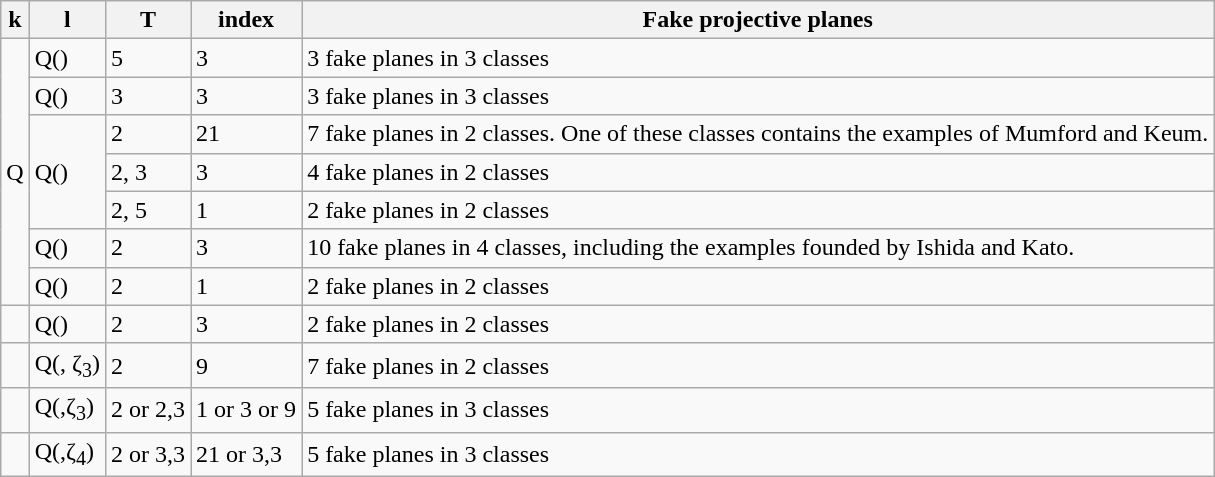<table class="wikitable">
<tr>
<th>k</th>
<th>l</th>
<th>T</th>
<th>index</th>
<th>Fake projective planes</th>
</tr>
<tr>
<td rowspan="7">Q</td>
<td>Q()</td>
<td>5</td>
<td>3</td>
<td>3 fake planes in 3 classes</td>
</tr>
<tr>
<td>Q()</td>
<td>3</td>
<td>3</td>
<td>3 fake planes in 3 classes</td>
</tr>
<tr>
<td rowspan="3">Q()</td>
<td>2</td>
<td>21</td>
<td>7 fake planes in 2 classes. One of these classes contains the examples of Mumford and Keum.</td>
</tr>
<tr>
<td>2, 3</td>
<td>3</td>
<td>4 fake planes in 2 classes</td>
</tr>
<tr>
<td>2, 5</td>
<td>1</td>
<td>2 fake planes in 2 classes</td>
</tr>
<tr>
<td>Q()</td>
<td>2</td>
<td>3</td>
<td>10 fake planes in 4 classes, including the examples founded by Ishida and Kato.</td>
</tr>
<tr>
<td>Q()</td>
<td>2</td>
<td>1</td>
<td>2 fake planes in 2 classes</td>
</tr>
<tr>
<td></td>
<td>Q()</td>
<td>2</td>
<td>3</td>
<td>2 fake planes in 2 classes</td>
</tr>
<tr>
<td></td>
<td>Q(, ζ<sub>3</sub>)</td>
<td>2</td>
<td>9</td>
<td>7 fake planes in 2 classes</td>
</tr>
<tr>
<td></td>
<td>Q(,ζ<sub>3</sub>)</td>
<td>2 or 2,3</td>
<td>1 or 3 or 9</td>
<td>5 fake planes in 3 classes</td>
</tr>
<tr>
<td></td>
<td>Q(,ζ<sub>4</sub>)</td>
<td>2 or 3,3</td>
<td>21 or 3,3</td>
<td>5 fake planes in 3 classes</td>
</tr>
</table>
